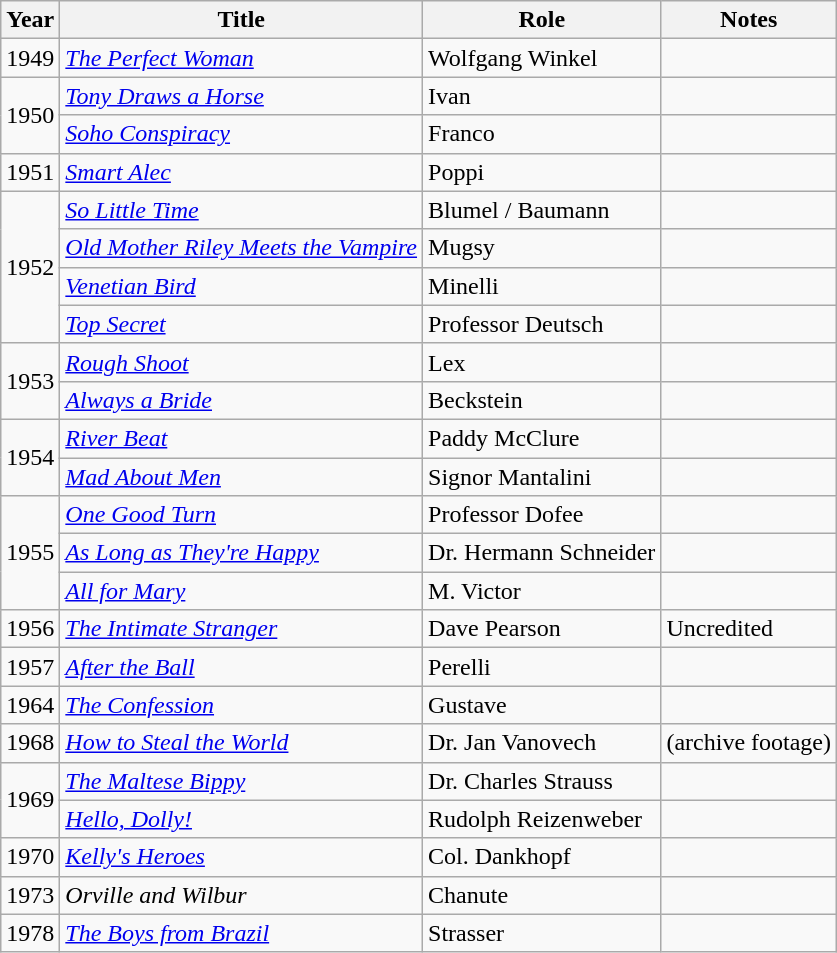<table class="wikitable">
<tr>
<th>Year</th>
<th>Title</th>
<th>Role</th>
<th>Notes</th>
</tr>
<tr>
<td>1949</td>
<td><em><a href='#'>The Perfect Woman</a></em></td>
<td>Wolfgang Winkel</td>
<td></td>
</tr>
<tr>
<td rowspan=2>1950</td>
<td><em><a href='#'>Tony Draws a Horse</a></em></td>
<td>Ivan</td>
<td></td>
</tr>
<tr>
<td><em><a href='#'>Soho Conspiracy</a></em></td>
<td>Franco</td>
<td></td>
</tr>
<tr>
<td>1951</td>
<td><em><a href='#'>Smart Alec</a></em></td>
<td>Poppi</td>
<td></td>
</tr>
<tr>
<td rowspan=4>1952</td>
<td><em><a href='#'>So Little Time</a></em></td>
<td>Blumel / Baumann</td>
<td></td>
</tr>
<tr>
<td><em><a href='#'>Old Mother Riley Meets the Vampire</a></em></td>
<td>Mugsy</td>
<td></td>
</tr>
<tr>
<td><em><a href='#'>Venetian Bird</a></em></td>
<td>Minelli</td>
<td></td>
</tr>
<tr>
<td><em><a href='#'>Top Secret</a></em></td>
<td>Professor Deutsch</td>
<td></td>
</tr>
<tr>
<td rowspan=2>1953</td>
<td><em><a href='#'>Rough Shoot</a></em></td>
<td>Lex</td>
<td></td>
</tr>
<tr>
<td><em><a href='#'>Always a Bride</a></em></td>
<td>Beckstein</td>
<td></td>
</tr>
<tr>
<td rowspan=2>1954</td>
<td><em><a href='#'>River Beat</a></em></td>
<td>Paddy McClure</td>
<td></td>
</tr>
<tr>
<td><em><a href='#'>Mad About Men</a></em></td>
<td>Signor Mantalini</td>
<td></td>
</tr>
<tr>
<td rowspan=3>1955</td>
<td><em><a href='#'>One Good Turn</a></em></td>
<td>Professor Dofee</td>
<td></td>
</tr>
<tr>
<td><em><a href='#'>As Long as They're Happy</a></em></td>
<td>Dr. Hermann Schneider</td>
<td></td>
</tr>
<tr>
<td><em><a href='#'>All for Mary</a></em></td>
<td>M. Victor</td>
<td></td>
</tr>
<tr>
<td>1956</td>
<td><em><a href='#'>The Intimate Stranger</a></em></td>
<td>Dave Pearson</td>
<td>Uncredited</td>
</tr>
<tr>
<td>1957</td>
<td><em><a href='#'>After the Ball</a></em></td>
<td>Perelli</td>
<td></td>
</tr>
<tr>
<td>1964</td>
<td><em><a href='#'>The Confession</a></em></td>
<td>Gustave</td>
<td></td>
</tr>
<tr>
<td>1968</td>
<td><em><a href='#'>How to Steal the World</a></em></td>
<td>Dr. Jan Vanovech</td>
<td>(archive footage)</td>
</tr>
<tr>
<td rowspan=2>1969</td>
<td><em><a href='#'>The Maltese Bippy</a></em></td>
<td>Dr. Charles Strauss</td>
<td></td>
</tr>
<tr>
<td><em><a href='#'>Hello, Dolly!</a></em></td>
<td>Rudolph Reizenweber</td>
<td></td>
</tr>
<tr>
<td>1970</td>
<td><em><a href='#'>Kelly's Heroes</a></em></td>
<td>Col. Dankhopf</td>
<td></td>
</tr>
<tr>
<td>1973</td>
<td><em>Orville and Wilbur</em></td>
<td>Chanute</td>
<td></td>
</tr>
<tr>
<td>1978</td>
<td><em><a href='#'>The Boys from Brazil</a></em></td>
<td>Strasser</td>
<td></td>
</tr>
</table>
